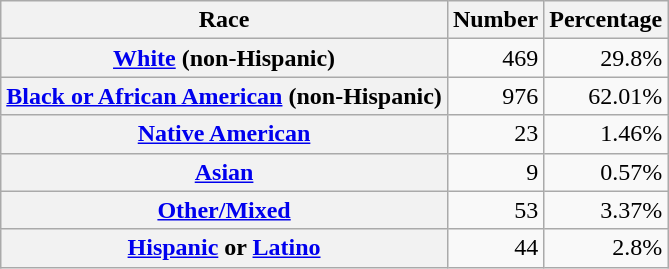<table class="wikitable" style="text-align:right">
<tr>
<th scope="col">Race</th>
<th scope="col">Number</th>
<th scope="col">Percentage</th>
</tr>
<tr>
<th scope="row"><a href='#'>White</a> (non-Hispanic)</th>
<td>469</td>
<td>29.8%</td>
</tr>
<tr>
<th scope="row"><a href='#'>Black or African American</a> (non-Hispanic)</th>
<td>976</td>
<td>62.01%</td>
</tr>
<tr>
<th scope="row"><a href='#'>Native American</a></th>
<td>23</td>
<td>1.46%</td>
</tr>
<tr>
<th scope="row"><a href='#'>Asian</a></th>
<td>9</td>
<td>0.57%</td>
</tr>
<tr>
<th scope="row"><a href='#'>Other/Mixed</a></th>
<td>53</td>
<td>3.37%</td>
</tr>
<tr>
<th scope="row"><a href='#'>Hispanic</a> or <a href='#'>Latino</a></th>
<td>44</td>
<td>2.8%</td>
</tr>
</table>
